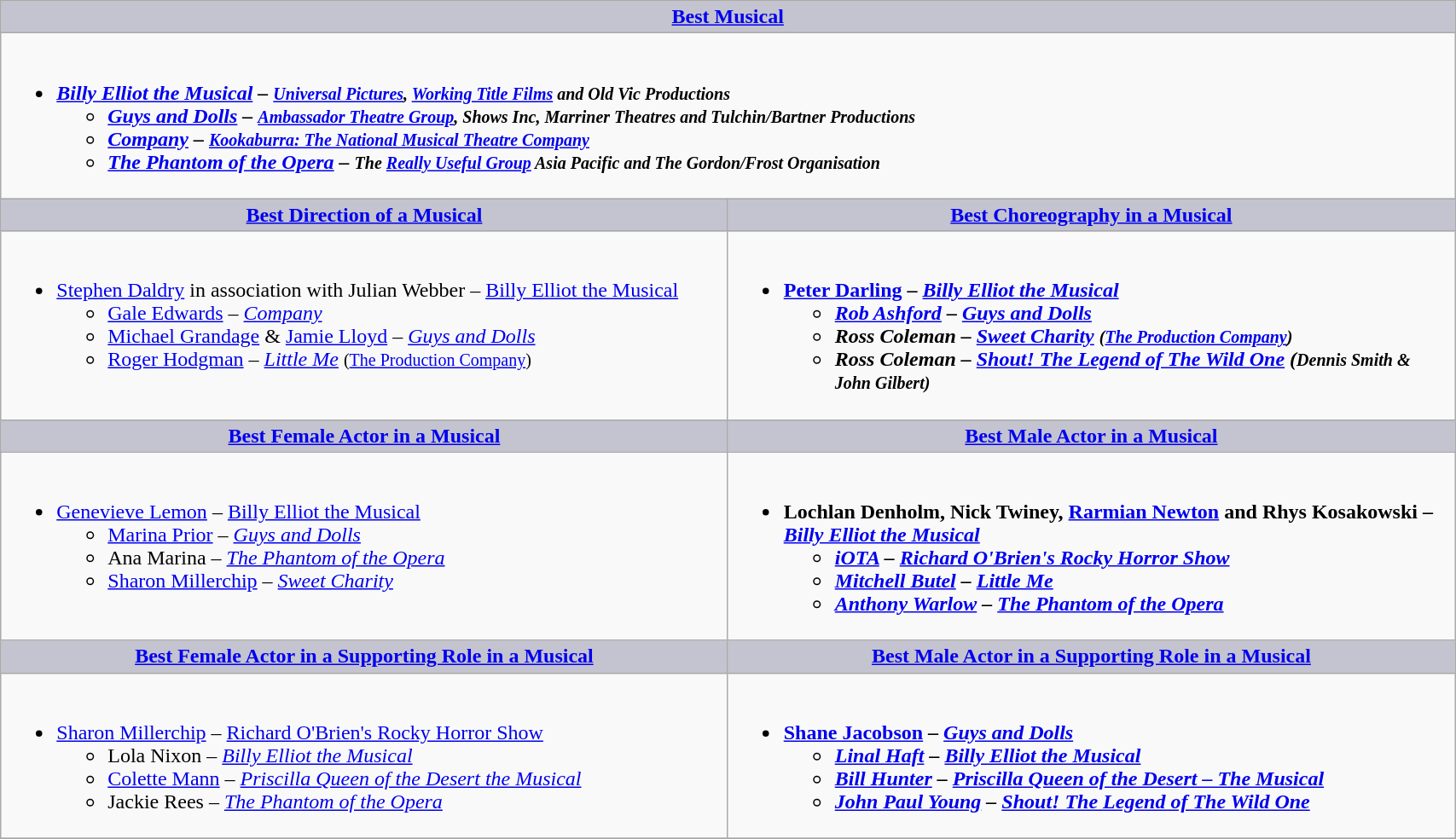<table class=wikitable width="90%" border="1" cellpadding="5" cellspacing="0" align="centre">
<tr>
<th colspan=2 style="background:#C4C3D0;width:50%"><a href='#'>Best Musical</a></th>
</tr>
<tr>
<td colspan=2 valign="top"><br><ul><li><strong><em><a href='#'>Billy Elliot the Musical</a><em> – <small><a href='#'>Universal Pictures</a>, <a href='#'>Working Title Films</a> and Old Vic Productions</small><strong><ul><li></em><a href='#'>Guys and Dolls</a><em> – <small><a href='#'>Ambassador Theatre Group</a>, Shows Inc, Marriner Theatres and Tulchin/Bartner Productions</small></li><li></em><a href='#'>Company</a><em> – <small><a href='#'>Kookaburra: The National Musical Theatre Company</a></small></li><li></em><a href='#'>The Phantom of the Opera</a><em> – <small>The <a href='#'>Really Useful Group</a> Asia Pacific and The Gordon/Frost Organisation</small></li></ul></li></ul></td>
</tr>
<tr>
<th style="background:#C4C3D0;width:50%"><a href='#'>Best Direction of a Musical</a></th>
<th style="background:#C4C3D0;width:50%"><a href='#'>Best Choreography in a Musical</a></th>
</tr>
<tr>
<td valign="top"><br><ul><li></strong><a href='#'>Stephen Daldry</a> in association with Julian Webber – </em><a href='#'>Billy Elliot the Musical</a></em></strong><ul><li><a href='#'>Gale Edwards</a> – <em><a href='#'>Company</a></em></li><li><a href='#'>Michael Grandage</a> & <a href='#'>Jamie Lloyd</a> – <em><a href='#'>Guys and Dolls</a></em></li><li><a href='#'>Roger Hodgman</a> – <em><a href='#'>Little Me</a></em> <small>(<a href='#'>The Production Company</a>)</small></li></ul></li></ul></td>
<td valign="top"><br><ul><li><strong><a href='#'>Peter Darling</a> – <em><a href='#'>Billy Elliot the Musical</a><strong><em><ul><li><a href='#'>Rob Ashford</a> – </em><a href='#'>Guys and Dolls</a><em></li><li>Ross Coleman – </em><a href='#'>Sweet Charity</a><em> <small>(<a href='#'>The Production Company</a>)</small></li><li>Ross Coleman – </em><a href='#'>Shout! The Legend of The Wild One</a><em> (<small>Dennis Smith & John Gilbert)</small></li></ul></li></ul></td>
</tr>
<tr>
<th style="background:#C4C3D0;width:50%"><a href='#'>Best Female Actor in a Musical</a></th>
<th style="background:#C4C3D0;width:50%"><a href='#'>Best Male Actor in a Musical</a></th>
</tr>
<tr>
<td valign="top"><br><ul><li></strong><a href='#'>Genevieve Lemon</a> – </em><a href='#'>Billy Elliot the Musical</a></em></strong><ul><li><a href='#'>Marina Prior</a> – <em><a href='#'>Guys and Dolls</a></em></li><li>Ana Marina – <em><a href='#'>The Phantom of the Opera</a></em></li><li><a href='#'>Sharon Millerchip</a> – <em><a href='#'>Sweet Charity</a></em></li></ul></li></ul></td>
<td valign="top"><br><ul><li><strong>Lochlan Denholm, Nick Twiney, <a href='#'>Rarmian Newton</a> and Rhys Kosakowski – <em><a href='#'>Billy Elliot the Musical</a><strong><em><ul><li><a href='#'>iOTA</a> – </em><a href='#'>Richard O'Brien's Rocky Horror Show</a><em></li><li><a href='#'>Mitchell Butel</a> – </em><a href='#'>Little Me</a><em></li><li><a href='#'>Anthony Warlow</a> – </em><a href='#'>The Phantom of the Opera</a><em></li></ul></li></ul></td>
</tr>
<tr>
<th style="background:#C4C3D0;width:50%"><a href='#'>Best Female Actor in a Supporting Role in a Musical</a></th>
<th style="background:#C4C3D0;width:50%"><a href='#'>Best Male Actor in a Supporting Role in a Musical</a></th>
</tr>
<tr>
<td valign="top"><br><ul><li></strong><a href='#'>Sharon Millerchip</a> – </em><a href='#'>Richard O'Brien's Rocky Horror Show</a></em></strong><ul><li>Lola Nixon – <em><a href='#'>Billy Elliot the Musical</a></em></li><li><a href='#'>Colette Mann</a> – <em><a href='#'>Priscilla Queen of the Desert the Musical</a></em></li><li>Jackie Rees – <em><a href='#'>The Phantom of the Opera</a></em></li></ul></li></ul></td>
<td valign="top"><br><ul><li><strong><a href='#'>Shane Jacobson</a> – <em><a href='#'>Guys and Dolls</a><strong><em><ul><li><a href='#'>Linal Haft</a> – </em><a href='#'>Billy Elliot the Musical</a><em></li><li><a href='#'>Bill Hunter</a> – </em><a href='#'>Priscilla Queen of the Desert – The Musical</a><em></li><li><a href='#'>John Paul Young</a> – </em><a href='#'>Shout! The Legend of The Wild One</a><em></li></ul></li></ul></td>
</tr>
<tr>
</tr>
</table>
